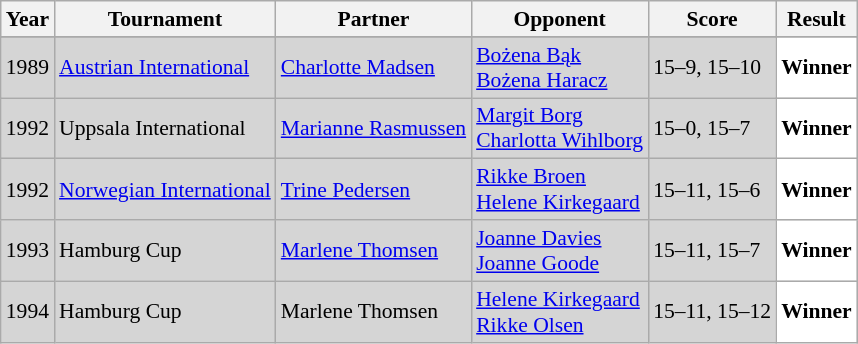<table class="sortable wikitable" style="font-size: 90%;">
<tr>
<th>Year</th>
<th>Tournament</th>
<th>Partner</th>
<th>Opponent</th>
<th>Score</th>
<th>Result</th>
</tr>
<tr>
</tr>
<tr style="background:#D5D5D5">
<td align="center">1989</td>
<td align="left"><a href='#'>Austrian International</a></td>
<td align="left"> <a href='#'>Charlotte Madsen</a></td>
<td align="left"> <a href='#'>Bożena Bąk</a> <br>  <a href='#'>Bożena Haracz</a></td>
<td align="left">15–9, 15–10</td>
<td style="text-align:left; background:white"> <strong>Winner</strong></td>
</tr>
<tr style="background:#D5D5D5">
<td align="center">1992</td>
<td align="left">Uppsala International</td>
<td align="left"> <a href='#'>Marianne Rasmussen</a></td>
<td align="left"> <a href='#'>Margit Borg</a> <br>  <a href='#'>Charlotta Wihlborg</a></td>
<td align="left">15–0, 15–7</td>
<td style="text-align:left; background:white"> <strong>Winner</strong></td>
</tr>
<tr style="background:#D5D5D5">
<td align="center">1992</td>
<td align="left"><a href='#'>Norwegian International</a></td>
<td align="left"> <a href='#'>Trine Pedersen</a></td>
<td align="left"> <a href='#'>Rikke Broen</a> <br>  <a href='#'>Helene Kirkegaard</a></td>
<td align="left">15–11, 15–6</td>
<td style="text-align:left; background:white"> <strong>Winner</strong></td>
</tr>
<tr style="background:#D5D5D5">
<td align="center">1993</td>
<td align="left">Hamburg Cup</td>
<td align="left"> <a href='#'>Marlene Thomsen</a></td>
<td align="left"> <a href='#'>Joanne Davies</a> <br>  <a href='#'>Joanne Goode</a></td>
<td align="left">15–11, 15–7</td>
<td style="text-align:left; background:white"> <strong>Winner</strong></td>
</tr>
<tr style="background:#D5D5D5">
<td align="center">1994</td>
<td align="left">Hamburg Cup</td>
<td align="left"> Marlene Thomsen</td>
<td align="left"> <a href='#'>Helene Kirkegaard</a> <br>  <a href='#'>Rikke Olsen</a></td>
<td align="left">15–11, 15–12</td>
<td style="text-align:left; background:white"> <strong>Winner</strong></td>
</tr>
</table>
